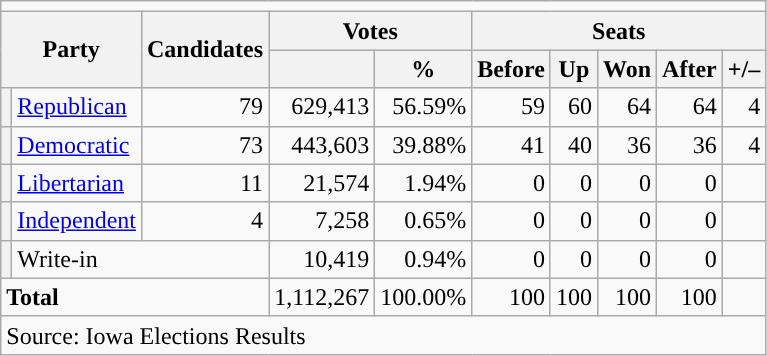<table class="wikitable">
<tr>
<td colspan=15 align=center></td>
</tr>
<tr>
<th rowspan="2" colspan="2">Party</th>
<th rowspan="2">Candidates</th>
<th colspan="2">Votes</th>
<th colspan="5">Seats</th>
</tr>
<tr>
<th></th>
<th>%</th>
<th>Before</th>
<th>Up</th>
<th>Won</th>
<th>After</th>
<th>+/–</th>
</tr>
<tr>
<th style="background-color:"></th>
<td><a href='#'>Republican</a></td>
<td align="right">79</td>
<td align="right">629,413</td>
<td align="right">56.59%</td>
<td align="right">59</td>
<td align="right">60</td>
<td align="right">64</td>
<td align="right">64</td>
<td align="right"> 4</td>
</tr>
<tr>
<th style="background-color:"></th>
<td><a href='#'>Democratic</a></td>
<td align="right">73</td>
<td align="right">443,603</td>
<td align="right">39.88%</td>
<td align="right">41</td>
<td align="right">40</td>
<td align="right">36</td>
<td align="right">36</td>
<td align="right"> 4</td>
</tr>
<tr>
<th style="background-color:"></th>
<td><a href='#'>Libertarian</a></td>
<td align="right">11</td>
<td align="right">21,574</td>
<td align="right">1.94%</td>
<td align="right">0</td>
<td align="right">0</td>
<td align="right">0</td>
<td align="right">0</td>
<td align="right"></td>
</tr>
<tr>
<th style="background-color:"></th>
<td><a href='#'>Independent</a></td>
<td align="right">4</td>
<td align="right">7,258</td>
<td align="right">0.65%</td>
<td align="right">0</td>
<td align="right">0</td>
<td align="right">0</td>
<td align="right">0</td>
<td align="right"></td>
</tr>
<tr>
<th style="background-color:"></th>
<td colspan="2">Write-in</td>
<td align="right">10,419</td>
<td align="right">0.94%</td>
<td align="right">0</td>
<td align="right">0</td>
<td align="right">0</td>
<td align="right">0</td>
<td align="right"></td>
</tr>
<tr>
<td colspan="3" align="left"><strong>Total</strong></td>
<td align="right">1,112,267</td>
<td align="right">100.00%</td>
<td align="right">100</td>
<td align="right">100</td>
<td align="right">100</td>
<td align="right">100</td>
<td align="right"></td>
</tr>
<tr>
<td colspan="10">Source: Iowa Elections Results</td>
</tr>
</table>
